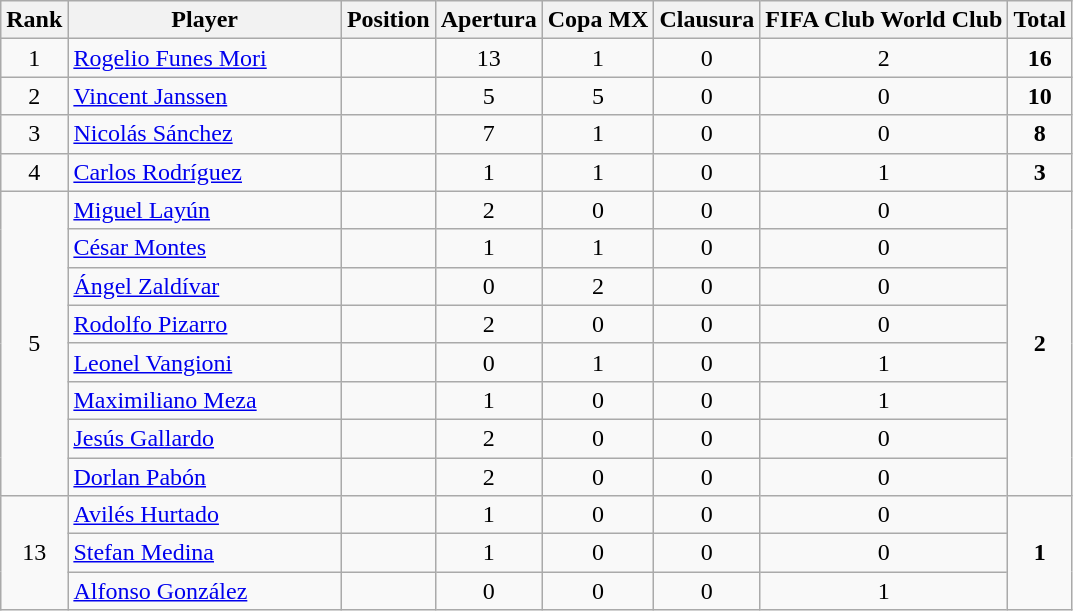<table class="wikitable">
<tr>
<th>Rank</th>
<th style="width:175px;">Player</th>
<th>Position</th>
<th>Apertura</th>
<th>Copa MX</th>
<th>Clausura</th>
<th>FIFA Club World Club</th>
<th>Total</th>
</tr>
<tr>
<td align=center>1</td>
<td> <a href='#'>Rogelio Funes Mori</a></td>
<td align=center></td>
<td align=center>13</td>
<td align=center>1</td>
<td align=center>0</td>
<td align=center>2</td>
<td align=center><strong>16</strong></td>
</tr>
<tr>
<td align=center>2</td>
<td> <a href='#'>Vincent Janssen</a></td>
<td align=center></td>
<td align=center>5</td>
<td align=center>5</td>
<td align=center>0</td>
<td align=center>0</td>
<td align=center><strong>10</strong></td>
</tr>
<tr>
<td align=center>3</td>
<td> <a href='#'>Nicolás Sánchez</a></td>
<td align=center></td>
<td align=center>7</td>
<td align=center>1</td>
<td align=center>0</td>
<td align=center>0</td>
<td align=center><strong>8</strong></td>
</tr>
<tr>
<td align=center>4</td>
<td> <a href='#'>Carlos Rodríguez</a></td>
<td align=center></td>
<td align=center>1</td>
<td align=center>1</td>
<td align=center>0</td>
<td align=center>1</td>
<td align=center><strong>3</strong></td>
</tr>
<tr>
<td align=center rowspan=8>5</td>
<td> <a href='#'>Miguel Layún</a></td>
<td align=center></td>
<td align=center>2</td>
<td align=center>0</td>
<td align=center>0</td>
<td align=center>0</td>
<td align=center rowspan=8><strong>2</strong></td>
</tr>
<tr>
<td> <a href='#'>César Montes</a></td>
<td align=center></td>
<td align=center>1</td>
<td align=center>1</td>
<td align=center>0</td>
<td align=center>0</td>
</tr>
<tr>
<td> <a href='#'>Ángel Zaldívar</a></td>
<td align=center></td>
<td align=center>0</td>
<td align=center>2</td>
<td align=center>0</td>
<td align=center>0</td>
</tr>
<tr>
<td> <a href='#'>Rodolfo Pizarro</a></td>
<td align=center></td>
<td align=center>2</td>
<td align=center>0</td>
<td align=center>0</td>
<td align=center>0</td>
</tr>
<tr>
<td> <a href='#'>Leonel Vangioni</a></td>
<td align=center></td>
<td align=center>0</td>
<td align=center>1</td>
<td align=center>0</td>
<td align=center>1</td>
</tr>
<tr>
<td> <a href='#'>Maximiliano Meza</a></td>
<td align=center></td>
<td align=center>1</td>
<td align=center>0</td>
<td align=center>0</td>
<td align=center>1</td>
</tr>
<tr>
<td> <a href='#'>Jesús Gallardo</a></td>
<td align=center></td>
<td align=center>2</td>
<td align=center>0</td>
<td align=center>0</td>
<td align=center>0</td>
</tr>
<tr>
<td> <a href='#'>Dorlan Pabón</a></td>
<td align=center></td>
<td align=center>2</td>
<td align=center>0</td>
<td align=center>0</td>
<td align=center>0</td>
</tr>
<tr>
<td align=center rowspan=3>13</td>
<td> <a href='#'>Avilés Hurtado</a></td>
<td align=center></td>
<td align=center>1</td>
<td align=center>0</td>
<td align=center>0</td>
<td align=center>0</td>
<td align=center rowspan=3><strong>1</strong></td>
</tr>
<tr>
<td> <a href='#'>Stefan Medina</a></td>
<td align=center></td>
<td align=center>1</td>
<td align=center>0</td>
<td align=center>0</td>
<td align=center>0</td>
</tr>
<tr>
<td> <a href='#'>Alfonso González</a></td>
<td align=center></td>
<td align=center>0</td>
<td align=center>0</td>
<td align=center>0</td>
<td align=center>1</td>
</tr>
</table>
